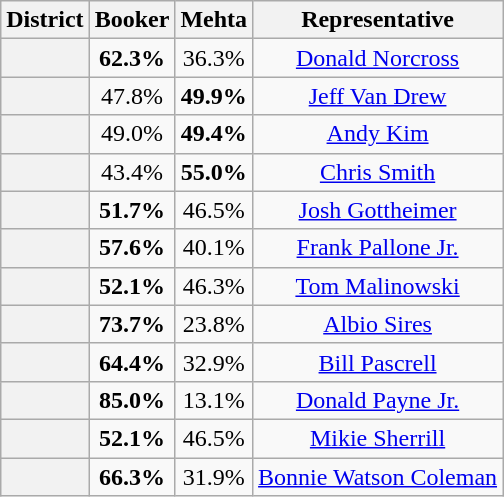<table class=wikitable>
<tr>
<th>District</th>
<th>Booker</th>
<th>Mehta</th>
<th>Representative</th>
</tr>
<tr align=center>
<th></th>
<td><strong>62.3%</strong></td>
<td>36.3%</td>
<td><a href='#'>Donald Norcross</a></td>
</tr>
<tr align=center>
<th></th>
<td>47.8%</td>
<td><strong>49.9%</strong></td>
<td><a href='#'>Jeff Van Drew</a></td>
</tr>
<tr align=center>
<th></th>
<td>49.0%</td>
<td><strong>49.4%</strong></td>
<td><a href='#'>Andy Kim</a></td>
</tr>
<tr align=center>
<th></th>
<td>43.4%</td>
<td><strong>55.0%</strong></td>
<td><a href='#'>Chris Smith</a></td>
</tr>
<tr align=center>
<th></th>
<td><strong>51.7%</strong></td>
<td>46.5%</td>
<td><a href='#'>Josh Gottheimer</a></td>
</tr>
<tr align=center>
<th></th>
<td><strong>57.6%</strong></td>
<td>40.1%</td>
<td><a href='#'>Frank Pallone Jr.</a></td>
</tr>
<tr align=center>
<th></th>
<td><strong>52.1%</strong></td>
<td>46.3%</td>
<td><a href='#'>Tom Malinowski</a></td>
</tr>
<tr align=center>
<th></th>
<td><strong>73.7%</strong></td>
<td>23.8%</td>
<td><a href='#'>Albio Sires</a></td>
</tr>
<tr align=center>
<th></th>
<td><strong>64.4%</strong></td>
<td>32.9%</td>
<td><a href='#'>Bill Pascrell</a></td>
</tr>
<tr align=center>
<th></th>
<td><strong>85.0%</strong></td>
<td>13.1%</td>
<td><a href='#'>Donald Payne Jr.</a></td>
</tr>
<tr align=center>
<th></th>
<td><strong>52.1%</strong></td>
<td>46.5%</td>
<td><a href='#'>Mikie Sherrill</a></td>
</tr>
<tr align=center>
<th></th>
<td><strong>66.3%</strong></td>
<td>31.9%</td>
<td><a href='#'>Bonnie Watson Coleman</a></td>
</tr>
</table>
